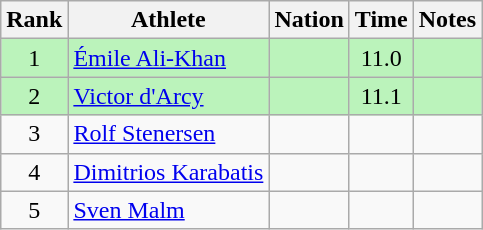<table class="wikitable sortable" style="text-align:center">
<tr>
<th>Rank</th>
<th>Athlete</th>
<th>Nation</th>
<th>Time</th>
<th>Notes</th>
</tr>
<tr bgcolor=bbf3bb>
<td>1</td>
<td align=left data-sort-value="Ali-Khan, Émile"><a href='#'>Émile Ali-Khan</a></td>
<td align=left></td>
<td>11.0</td>
<td></td>
</tr>
<tr bgcolor=bbf3bb>
<td>2</td>
<td align=left data-sort-value="d'Arcy, Victor"><a href='#'>Victor d'Arcy</a></td>
<td align=left></td>
<td>11.1</td>
<td></td>
</tr>
<tr>
<td>3</td>
<td align=left data-sort-value="Stenersen, Rolf"><a href='#'>Rolf Stenersen</a></td>
<td align=left></td>
<td></td>
<td></td>
</tr>
<tr>
<td>4</td>
<td align=left data-sort-value="Karabatis, Dimitrios"><a href='#'>Dimitrios Karabatis</a></td>
<td align=left></td>
<td></td>
<td></td>
</tr>
<tr>
<td>5</td>
<td align=left data-sort-value="Malm, Sven"><a href='#'>Sven Malm</a></td>
<td align=left></td>
<td></td>
<td></td>
</tr>
</table>
